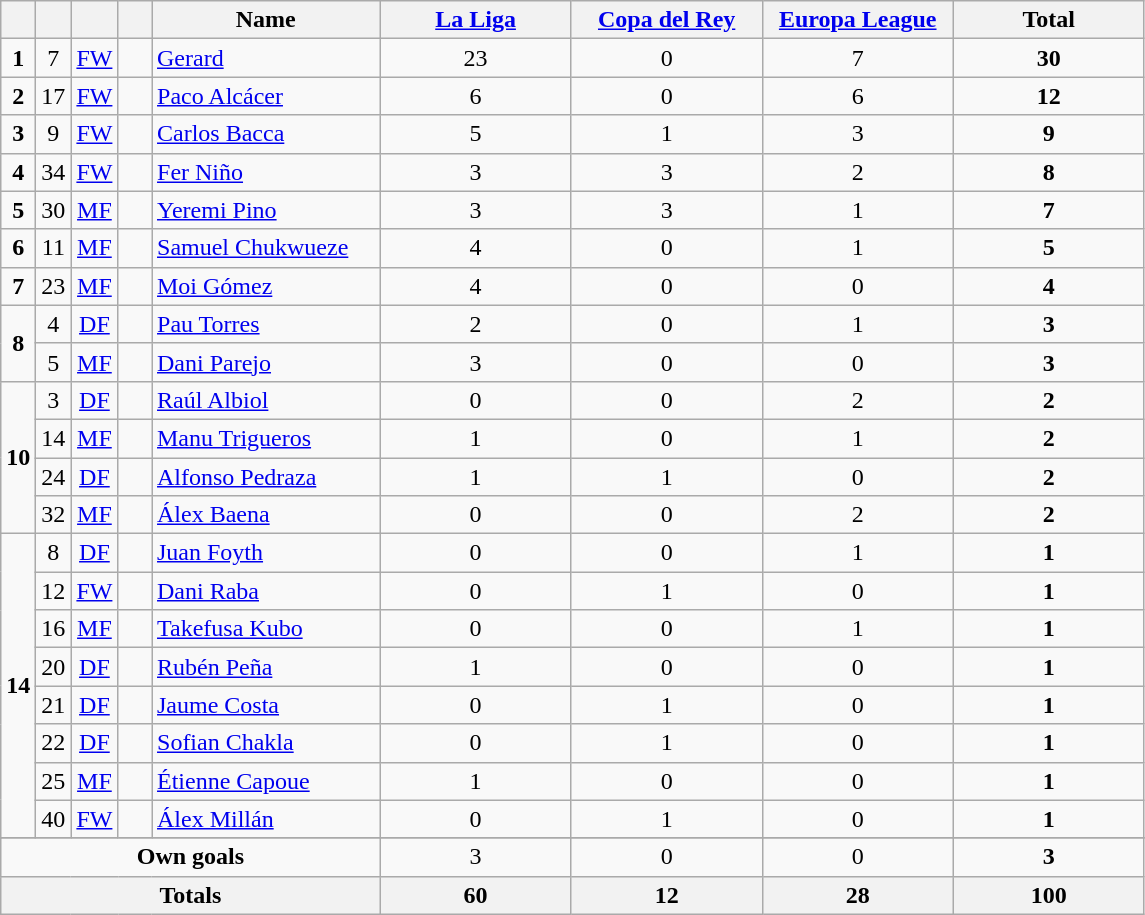<table class="wikitable" style="text-align:center">
<tr>
<th width=15></th>
<th width=15></th>
<th width=15></th>
<th width=15></th>
<th width=145>Name</th>
<th width=120><a href='#'>La Liga</a></th>
<th width=120><a href='#'>Copa del Rey</a></th>
<th width=120><a href='#'>Europa League</a></th>
<th width=120>Total</th>
</tr>
<tr>
<td><strong>1</strong></td>
<td>7</td>
<td><a href='#'>FW</a></td>
<td></td>
<td align=left><a href='#'>Gerard</a></td>
<td>23</td>
<td>0</td>
<td>7</td>
<td><strong>30</strong></td>
</tr>
<tr>
<td><strong>2</strong></td>
<td>17</td>
<td><a href='#'>FW</a></td>
<td></td>
<td align=left><a href='#'>Paco Alcácer</a></td>
<td>6</td>
<td>0</td>
<td>6</td>
<td><strong>12</strong></td>
</tr>
<tr>
<td><strong>3</strong></td>
<td>9</td>
<td><a href='#'>FW</a></td>
<td></td>
<td align=left><a href='#'>Carlos Bacca</a></td>
<td>5</td>
<td>1</td>
<td>3</td>
<td><strong>9</strong></td>
</tr>
<tr>
<td><strong>4</strong></td>
<td>34</td>
<td><a href='#'>FW</a></td>
<td></td>
<td align=left><a href='#'>Fer Niño</a></td>
<td>3</td>
<td>3</td>
<td>2</td>
<td><strong>8</strong></td>
</tr>
<tr>
<td><strong>5</strong></td>
<td>30</td>
<td><a href='#'>MF</a></td>
<td></td>
<td align=left><a href='#'>Yeremi Pino</a></td>
<td>3</td>
<td>3</td>
<td>1</td>
<td><strong>7</strong></td>
</tr>
<tr>
<td><strong>6</strong></td>
<td>11</td>
<td><a href='#'>MF</a></td>
<td></td>
<td align=left><a href='#'>Samuel Chukwueze</a></td>
<td>4</td>
<td>0</td>
<td>1</td>
<td><strong>5</strong></td>
</tr>
<tr>
<td><strong>7</strong></td>
<td>23</td>
<td><a href='#'>MF</a></td>
<td></td>
<td align=left><a href='#'>Moi Gómez</a></td>
<td>4</td>
<td>0</td>
<td>0</td>
<td><strong>4</strong></td>
</tr>
<tr>
<td rowspan=2><strong>8</strong></td>
<td>4</td>
<td><a href='#'>DF</a></td>
<td></td>
<td align=left><a href='#'>Pau Torres</a></td>
<td>2</td>
<td>0</td>
<td>1</td>
<td><strong>3</strong></td>
</tr>
<tr>
<td>5</td>
<td><a href='#'>MF</a></td>
<td></td>
<td align=left><a href='#'>Dani Parejo</a></td>
<td>3</td>
<td>0</td>
<td>0</td>
<td><strong>3</strong></td>
</tr>
<tr>
<td rowspan=4><strong>10</strong></td>
<td>3</td>
<td><a href='#'>DF</a></td>
<td></td>
<td align=left><a href='#'>Raúl Albiol</a></td>
<td>0</td>
<td>0</td>
<td>2</td>
<td><strong>2</strong></td>
</tr>
<tr>
<td>14</td>
<td><a href='#'>MF</a></td>
<td></td>
<td align=left><a href='#'>Manu Trigueros</a></td>
<td>1</td>
<td>0</td>
<td>1</td>
<td><strong>2</strong></td>
</tr>
<tr>
<td>24</td>
<td><a href='#'>DF</a></td>
<td></td>
<td align=left><a href='#'>Alfonso Pedraza</a></td>
<td>1</td>
<td>1</td>
<td>0</td>
<td><strong>2</strong></td>
</tr>
<tr>
<td>32</td>
<td><a href='#'>MF</a></td>
<td></td>
<td align=left><a href='#'>Álex Baena</a></td>
<td>0</td>
<td>0</td>
<td>2</td>
<td><strong>2</strong></td>
</tr>
<tr>
<td rowspan=8><strong>14</strong></td>
<td>8</td>
<td><a href='#'>DF</a></td>
<td></td>
<td align=left><a href='#'>Juan Foyth</a></td>
<td>0</td>
<td>0</td>
<td>1</td>
<td><strong>1</strong></td>
</tr>
<tr>
<td>12</td>
<td><a href='#'>FW</a></td>
<td></td>
<td align=left><a href='#'>Dani Raba</a></td>
<td>0</td>
<td>1</td>
<td>0</td>
<td><strong>1</strong></td>
</tr>
<tr>
<td>16</td>
<td><a href='#'>MF</a></td>
<td></td>
<td align=left><a href='#'>Takefusa Kubo</a></td>
<td>0</td>
<td>0</td>
<td>1</td>
<td><strong>1</strong></td>
</tr>
<tr>
<td>20</td>
<td><a href='#'>DF</a></td>
<td></td>
<td align=left><a href='#'>Rubén Peña</a></td>
<td>1</td>
<td>0</td>
<td>0</td>
<td><strong>1</strong></td>
</tr>
<tr>
<td>21</td>
<td><a href='#'>DF</a></td>
<td></td>
<td align=left><a href='#'>Jaume Costa</a></td>
<td>0</td>
<td>1</td>
<td>0</td>
<td><strong>1</strong></td>
</tr>
<tr>
<td>22</td>
<td><a href='#'>DF</a></td>
<td></td>
<td align=left><a href='#'>Sofian Chakla</a></td>
<td>0</td>
<td>1</td>
<td>0</td>
<td><strong>1</strong></td>
</tr>
<tr>
<td>25</td>
<td><a href='#'>MF</a></td>
<td></td>
<td align=left><a href='#'>Étienne Capoue</a></td>
<td>1</td>
<td>0</td>
<td>0</td>
<td><strong>1</strong></td>
</tr>
<tr>
<td>40</td>
<td><a href='#'>FW</a></td>
<td></td>
<td align=left><a href='#'>Álex Millán</a></td>
<td>0</td>
<td>1</td>
<td>0</td>
<td><strong>1</strong></td>
</tr>
<tr>
</tr>
<tr>
<td colspan=5><strong>Own goals</strong></td>
<td>3</td>
<td>0</td>
<td>0</td>
<td><strong>3</strong></td>
</tr>
<tr>
<th colspan=5>Totals</th>
<th>60</th>
<th>12</th>
<th>28</th>
<th>100</th>
</tr>
</table>
